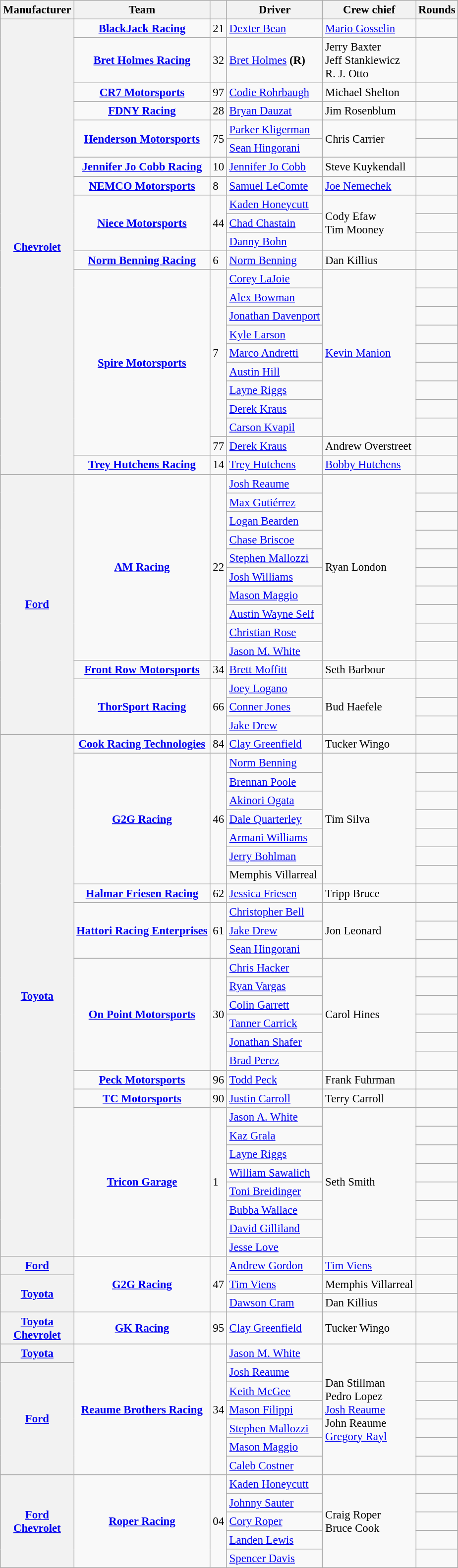<table class="wikitable" style="font-size: 95%;">
<tr>
<th>Manufacturer</th>
<th>Team</th>
<th></th>
<th>Driver</th>
<th>Crew chief</th>
<th>Rounds</th>
</tr>
<tr>
<th rowspan=23><a href='#'>Chevrolet</a></th>
<td style="text-align:center;"><strong><a href='#'>BlackJack Racing</a></strong></td>
<td>21</td>
<td><a href='#'>Dexter Bean</a></td>
<td><a href='#'>Mario Gosselin</a></td>
<td></td>
</tr>
<tr>
<td style="text-align:center;"><strong><a href='#'>Bret Holmes Racing</a></strong></td>
<td>32</td>
<td><a href='#'>Bret Holmes</a> <strong>(R)</strong></td>
<td>Jerry Baxter <small></small> <br> Jeff Stankiewicz <small></small> <br> R. J. Otto <small></small></td>
<td></td>
</tr>
<tr>
<td style="text-align:center;"><strong><a href='#'>CR7 Motorsports</a></strong></td>
<td>97</td>
<td><a href='#'>Codie Rohrbaugh</a></td>
<td>Michael Shelton</td>
<td></td>
</tr>
<tr>
<td style="text-align:center;"><strong><a href='#'>FDNY Racing</a></strong></td>
<td>28</td>
<td><a href='#'>Bryan Dauzat</a></td>
<td>Jim Rosenblum</td>
<td></td>
</tr>
<tr>
<td rowspan=2 style="text-align:center;"><strong><a href='#'>Henderson Motorsports</a></strong></td>
<td rowspan=2>75</td>
<td><a href='#'>Parker Kligerman</a></td>
<td rowspan=2>Chris Carrier</td>
<td></td>
</tr>
<tr>
<td><a href='#'>Sean Hingorani</a></td>
<td></td>
</tr>
<tr>
<td style="text-align:center;"><strong><a href='#'>Jennifer Jo Cobb Racing</a></strong></td>
<td>10</td>
<td><a href='#'>Jennifer Jo Cobb</a></td>
<td>Steve Kuykendall</td>
<td></td>
</tr>
<tr>
<td style="text-align:center;"><strong><a href='#'>NEMCO Motorsports</a></strong></td>
<td>8</td>
<td><a href='#'>Samuel LeComte</a></td>
<td><a href='#'>Joe Nemechek</a></td>
<td></td>
</tr>
<tr>
<td rowspan=3 style="text-align:center;"><strong><a href='#'>Niece Motorsports</a></strong></td>
<td rowspan=3>44</td>
<td><a href='#'>Kaden Honeycutt</a></td>
<td rowspan=3>Cody Efaw <small></small> <br> Tim Mooney <small></small></td>
<td></td>
</tr>
<tr>
<td><a href='#'>Chad Chastain</a></td>
<td></td>
</tr>
<tr>
<td><a href='#'>Danny Bohn</a></td>
<td></td>
</tr>
<tr>
<td style="text-align:center;"><strong><a href='#'>Norm Benning Racing</a></strong></td>
<td>6</td>
<td><a href='#'>Norm Benning</a></td>
<td>Dan Killius</td>
<td></td>
</tr>
<tr>
<td rowspan=10 style="text-align:center;"><strong><a href='#'>Spire Motorsports</a></strong></td>
<td rowspan=9>7</td>
<td><a href='#'>Corey LaJoie</a></td>
<td rowspan=9><a href='#'>Kevin Manion</a></td>
<td></td>
</tr>
<tr>
<td><a href='#'>Alex Bowman</a></td>
<td></td>
</tr>
<tr>
<td><a href='#'>Jonathan Davenport</a></td>
<td></td>
</tr>
<tr>
<td><a href='#'>Kyle Larson</a></td>
<td></td>
</tr>
<tr>
<td><a href='#'>Marco Andretti</a></td>
<td></td>
</tr>
<tr>
<td><a href='#'>Austin Hill</a></td>
<td></td>
</tr>
<tr>
<td><a href='#'>Layne Riggs</a></td>
<td></td>
</tr>
<tr>
<td><a href='#'>Derek Kraus</a></td>
<td></td>
</tr>
<tr>
<td><a href='#'>Carson Kvapil</a></td>
<td></td>
</tr>
<tr>
<td>77</td>
<td><a href='#'>Derek Kraus</a></td>
<td>Andrew Overstreet</td>
<td></td>
</tr>
<tr>
<td style="text-align:center;"><strong><a href='#'>Trey Hutchens Racing</a></strong></td>
<td>14</td>
<td><a href='#'>Trey Hutchens</a></td>
<td><a href='#'>Bobby Hutchens</a></td>
<td></td>
</tr>
<tr>
<th rowspan=14><a href='#'>Ford</a></th>
<td rowspan=10 style="text-align:center;"><strong><a href='#'>AM Racing</a></strong></td>
<td rowspan=10>22</td>
<td><a href='#'>Josh Reaume</a></td>
<td rowspan=10>Ryan London</td>
<td></td>
</tr>
<tr>
<td><a href='#'>Max Gutiérrez</a></td>
<td></td>
</tr>
<tr>
<td><a href='#'>Logan Bearden</a></td>
<td></td>
</tr>
<tr>
<td><a href='#'>Chase Briscoe</a></td>
<td></td>
</tr>
<tr>
<td><a href='#'>Stephen Mallozzi</a></td>
<td></td>
</tr>
<tr>
<td><a href='#'>Josh Williams</a></td>
<td></td>
</tr>
<tr>
<td><a href='#'>Mason Maggio</a></td>
<td></td>
</tr>
<tr>
<td><a href='#'>Austin Wayne Self</a></td>
<td></td>
</tr>
<tr>
<td><a href='#'>Christian Rose</a></td>
<td></td>
</tr>
<tr>
<td><a href='#'>Jason M. White</a></td>
<td></td>
</tr>
<tr>
<td style="text-align:center;"><strong><a href='#'>Front Row Motorsports</a></strong></td>
<td>34</td>
<td><a href='#'>Brett Moffitt</a></td>
<td>Seth Barbour</td>
<td></td>
</tr>
<tr>
<td rowspan=3 style="text-align:center;"><strong><a href='#'>ThorSport Racing</a></strong></td>
<td rowspan=3>66</td>
<td><a href='#'>Joey Logano</a></td>
<td rowspan=3>Bud Haefele</td>
<td></td>
</tr>
<tr>
<td><a href='#'>Conner Jones</a></td>
<td></td>
</tr>
<tr>
<td><a href='#'>Jake Drew</a></td>
<td></td>
</tr>
<tr>
<th rowspan=28><a href='#'>Toyota</a></th>
<td style="text-align:center;"><strong><a href='#'>Cook Racing Technologies</a></strong></td>
<td>84</td>
<td><a href='#'>Clay Greenfield</a></td>
<td>Tucker Wingo</td>
<td></td>
</tr>
<tr>
<td rowspan=7 style="text-align:center;"><strong><a href='#'>G2G Racing</a></strong></td>
<td rowspan=7>46</td>
<td><a href='#'>Norm Benning</a></td>
<td rowspan=7>Tim Silva</td>
<td></td>
</tr>
<tr>
<td><a href='#'>Brennan Poole</a></td>
<td></td>
</tr>
<tr>
<td><a href='#'>Akinori Ogata</a></td>
<td></td>
</tr>
<tr>
<td><a href='#'>Dale Quarterley</a></td>
<td></td>
</tr>
<tr>
<td><a href='#'>Armani Williams</a></td>
<td></td>
</tr>
<tr>
<td><a href='#'>Jerry Bohlman</a></td>
<td></td>
</tr>
<tr>
<td>Memphis Villarreal</td>
<td></td>
</tr>
<tr>
<td style="text-align:center;"><strong><a href='#'>Halmar Friesen Racing</a></strong></td>
<td>62</td>
<td><a href='#'>Jessica Friesen</a></td>
<td>Tripp Bruce</td>
<td></td>
</tr>
<tr>
<td rowspan=3 style="text-align:center;"><strong><a href='#'>Hattori Racing Enterprises</a></strong></td>
<td rowspan=3>61</td>
<td><a href='#'>Christopher Bell</a></td>
<td rowspan=3>Jon Leonard</td>
<td></td>
</tr>
<tr>
<td><a href='#'>Jake Drew</a></td>
<td></td>
</tr>
<tr>
<td><a href='#'>Sean Hingorani</a></td>
<td></td>
</tr>
<tr>
<td rowspan=6 style="text-align:center;"><strong><a href='#'>On Point Motorsports</a></strong></td>
<td rowspan=6>30</td>
<td><a href='#'>Chris Hacker</a></td>
<td rowspan=6>Carol Hines</td>
<td></td>
</tr>
<tr>
<td><a href='#'>Ryan Vargas</a></td>
<td></td>
</tr>
<tr>
<td><a href='#'>Colin Garrett</a></td>
<td></td>
</tr>
<tr>
<td><a href='#'>Tanner Carrick</a></td>
<td></td>
</tr>
<tr>
<td><a href='#'>Jonathan Shafer</a></td>
<td></td>
</tr>
<tr>
<td><a href='#'>Brad Perez</a></td>
<td></td>
</tr>
<tr>
<td style="text-align:center;"><strong><a href='#'>Peck Motorsports</a></strong></td>
<td>96</td>
<td><a href='#'>Todd Peck</a></td>
<td>Frank Fuhrman</td>
<td></td>
</tr>
<tr>
<td style="text-align:center;"><strong><a href='#'>TC Motorsports</a></strong></td>
<td>90</td>
<td><a href='#'>Justin Carroll</a></td>
<td>Terry Carroll</td>
<td></td>
</tr>
<tr>
<td rowspan=8 style="text-align:center;"><strong><a href='#'>Tricon Garage</a></strong></td>
<td rowspan=8>1</td>
<td><a href='#'>Jason A. White</a></td>
<td rowspan=8>Seth Smith</td>
<td></td>
</tr>
<tr>
<td><a href='#'>Kaz Grala</a></td>
<td></td>
</tr>
<tr>
<td><a href='#'>Layne Riggs</a></td>
<td></td>
</tr>
<tr>
<td><a href='#'>William Sawalich</a></td>
<td></td>
</tr>
<tr>
<td><a href='#'>Toni Breidinger</a></td>
<td></td>
</tr>
<tr>
<td><a href='#'>Bubba Wallace</a></td>
<td></td>
</tr>
<tr>
<td><a href='#'>David Gilliland</a></td>
<td></td>
</tr>
<tr>
<td><a href='#'>Jesse Love</a></td>
<td></td>
</tr>
<tr>
<th><a href='#'>Ford</a></th>
<td rowspan=3 style="text-align:center;"><strong><a href='#'>G2G Racing</a></strong></td>
<td rowspan=3>47</td>
<td><a href='#'>Andrew Gordon</a></td>
<td><a href='#'>Tim Viens</a></td>
<td></td>
</tr>
<tr>
<th rowspan=2><a href='#'>Toyota</a></th>
<td><a href='#'>Tim Viens</a></td>
<td>Memphis Villarreal</td>
<td></td>
</tr>
<tr>
<td><a href='#'>Dawson Cram</a></td>
<td>Dan Killius</td>
<td></td>
</tr>
<tr>
<th><a href='#'>Toyota</a> <small></small> <br> <a href='#'>Chevrolet</a> <small></small></th>
<td style="text-align:center;"><strong><a href='#'>GK Racing</a></strong></td>
<td>95</td>
<td><a href='#'>Clay Greenfield</a></td>
<td>Tucker Wingo</td>
<td></td>
</tr>
<tr>
<th><a href='#'>Toyota</a></th>
<td rowspan=7 style="text-align:center;"><strong><a href='#'>Reaume Brothers Racing</a></strong></td>
<td rowspan=7>34</td>
<td><a href='#'>Jason M. White</a></td>
<td rowspan=7>Dan Stillman <small></small> <br> Pedro Lopez <small></small> <br> <a href='#'>Josh Reaume</a> <small></small> <br> John Reaume <small></small> <br> <a href='#'>Gregory Rayl</a> <small></small></td>
<td></td>
</tr>
<tr>
<th rowspan=6><a href='#'>Ford</a></th>
<td><a href='#'>Josh Reaume</a></td>
<td></td>
</tr>
<tr>
<td><a href='#'>Keith McGee</a></td>
<td></td>
</tr>
<tr>
<td><a href='#'>Mason Filippi</a></td>
<td></td>
</tr>
<tr>
<td><a href='#'>Stephen Mallozzi</a></td>
<td></td>
</tr>
<tr>
<td><a href='#'>Mason Maggio</a></td>
<td></td>
</tr>
<tr>
<td><a href='#'>Caleb Costner</a></td>
<td></td>
</tr>
<tr>
<th rowspan=5><a href='#'>Ford</a> <small></small> <br> <a href='#'>Chevrolet</a> <small></small></th>
<td rowspan=5 style="text-align:center;"><strong><a href='#'>Roper Racing</a></strong></td>
<td rowspan=5>04</td>
<td><a href='#'>Kaden Honeycutt</a></td>
<td rowspan=5>Craig Roper <small></small> <br> Bruce Cook <small></small></td>
<td></td>
</tr>
<tr>
<td><a href='#'>Johnny Sauter</a></td>
<td></td>
</tr>
<tr>
<td><a href='#'>Cory Roper</a></td>
<td></td>
</tr>
<tr>
<td><a href='#'>Landen Lewis</a></td>
<td></td>
</tr>
<tr>
<td><a href='#'>Spencer Davis</a></td>
<td></td>
</tr>
</table>
